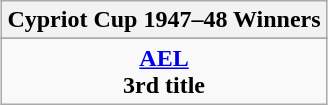<table class="wikitable" style="text-align:center;margin: 0 auto;">
<tr>
<th>Cypriot Cup 1947–48 Winners</th>
</tr>
<tr>
</tr>
<tr>
<td><strong><a href='#'>AEL</a></strong><br><strong>3rd title</strong></td>
</tr>
</table>
